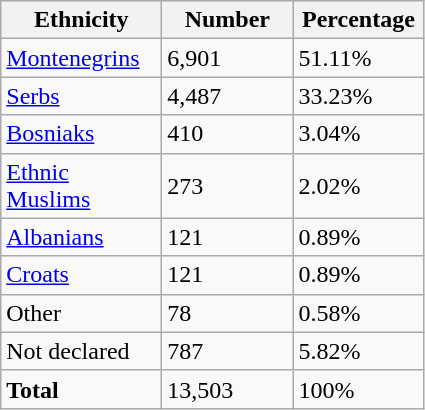<table class="wikitable">
<tr>
<th style="width:100px;">Ethnicity</th>
<th style="width:80px;">Number</th>
<th style="width:80px;">Percentage</th>
</tr>
<tr>
<td><a href='#'>Montenegrins</a></td>
<td>6,901</td>
<td>51.11%</td>
</tr>
<tr>
<td><a href='#'>Serbs</a></td>
<td>4,487</td>
<td>33.23%</td>
</tr>
<tr>
<td><a href='#'>Bosniaks</a></td>
<td>410</td>
<td>3.04%</td>
</tr>
<tr>
<td><a href='#'>Ethnic Muslims</a></td>
<td>273</td>
<td>2.02%</td>
</tr>
<tr>
<td><a href='#'>Albanians</a></td>
<td>121</td>
<td>0.89%</td>
</tr>
<tr>
<td><a href='#'>Croats</a></td>
<td>121</td>
<td>0.89%</td>
</tr>
<tr>
<td>Other</td>
<td>78</td>
<td>0.58%</td>
</tr>
<tr>
<td>Not declared</td>
<td>787</td>
<td>5.82%</td>
</tr>
<tr>
<td><strong>Total</strong></td>
<td>13,503</td>
<td>100%</td>
</tr>
</table>
